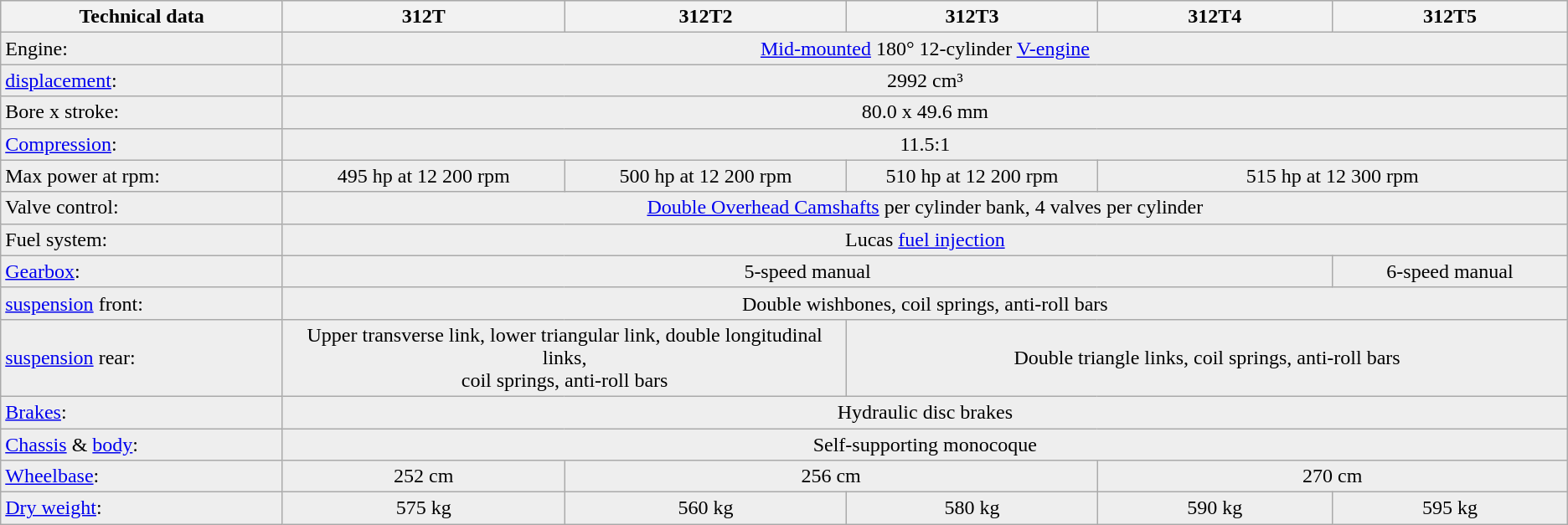<table class="prettytable">
<tr ---- bgcolor="#DDDDDD">
<th width="18%">Technical data</th>
<th width="18%">312T</th>
<th width="18%">312T2</th>
<th width="16%">312T3</th>
<th width="15%">312T4</th>
<th width="15%">312T5</th>
</tr>
<tr ---- bgcolor="#EEEEEE">
<td>Engine: </td>
<td colspan="5" align="center"><a href='#'>Mid-mounted</a> 180° 12-cylinder <a href='#'>V-engine</a></td>
</tr>
<tr ---- bgcolor="#EEEEEE">
<td><a href='#'>displacement</a>: </td>
<td colspan="5" align="center">2992 cm³</td>
</tr>
<tr ---- bgcolor="#EEEEEE">
<td>Bore x stroke: </td>
<td colspan="5" align="center">80.0 x 49.6 mm</td>
</tr>
<tr ---- bgcolor="#EEEEEE">
<td><a href='#'>Compression</a>: </td>
<td colspan="5" align="center">11.5:1</td>
</tr>
<tr ---- bgcolor="#EEEEEE">
<td>Max power at rpm: </td>
<td align="center">495 hp at 12 200 rpm</td>
<td align="center">500 hp at 12 200 rpm</td>
<td align="center">510 hp at 12 200 rpm</td>
<td colspan="2" align="center">515 hp at 12 300 rpm</td>
</tr>
<tr ---- bgcolor="#EEEEEE">
<td>Valve control: </td>
<td colspan="5" align="center"><a href='#'>Double Overhead Camshafts</a> per cylinder bank, 4 valves per cylinder</td>
</tr>
<tr ---- bgcolor="#EEEEEE">
<td>Fuel system: </td>
<td colspan="5" align="center">Lucas <a href='#'>fuel injection</a></td>
</tr>
<tr ---- bgcolor="#EEEEEE">
<td><a href='#'>Gearbox</a>: </td>
<td colspan="4" align="center">5-speed manual</td>
<td align="center">6-speed manual</td>
</tr>
<tr ---- bgcolor="#EEEEEE">
<td><a href='#'>suspension</a> front: </td>
<td colspan="5" align="center">Double wishbones, coil springs, anti-roll bars</td>
</tr>
<tr ---- bgcolor="#EEEEEE">
<td><a href='#'>suspension</a> rear: </td>
<td colspan="2" align="center">Upper transverse link, lower triangular link, double longitudinal links,<br>coil springs, anti-roll bars</td>
<td colspan="3" align="center">Double triangle links, coil springs, anti-roll bars</td>
</tr>
<tr ---- bgcolor="#EEEEEE">
<td><a href='#'>Brakes</a>: </td>
<td colspan="5" align="center">Hydraulic disc brakes</td>
</tr>
<tr ---- bgcolor="#EEEEEE">
<td><a href='#'>Chassis</a> & <a href='#'>body</a>: </td>
<td colspan="5" align="center">Self-supporting monocoque</td>
</tr>
<tr ---- bgcolor="#EEEEEE">
<td><a href='#'>Wheelbase</a>: </td>
<td align="center">252 cm</td>
<td colspan="2" align="center">256 cm</td>
<td colspan="2" align="center">270 cm</td>
</tr>
<tr ---- bgcolor="#EEEEEE">
<td><a href='#'>Dry weight</a>: </td>
<td align="center">575 kg</td>
<td align="center">560 kg</td>
<td align="center">580 kg</td>
<td align="center">590 kg</td>
<td align="center">595 kg</td>
</tr>
</table>
